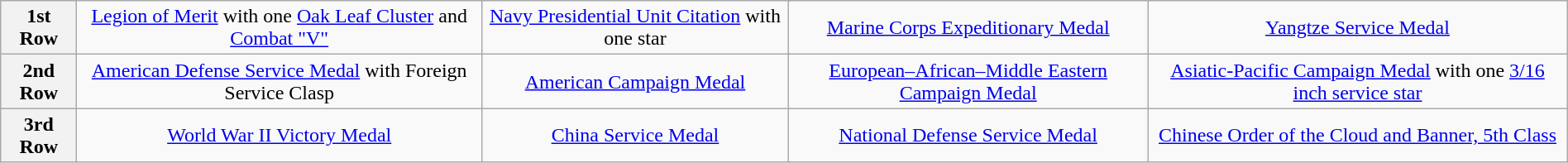<table class="wikitable" style="margin:1em auto; text-align:center;">
<tr>
<th>1st Row</th>
<td colspan="4"><a href='#'>Legion of Merit</a> with one <a href='#'>Oak Leaf Cluster</a> and <a href='#'>Combat "V"</a></td>
<td colspan="4"><a href='#'>Navy Presidential Unit Citation</a> with one star</td>
<td colspan="4"><a href='#'>Marine Corps Expeditionary Medal</a></td>
<td colspan="4"><a href='#'>Yangtze Service Medal</a></td>
</tr>
<tr>
<th>2nd Row</th>
<td colspan="4"><a href='#'>American Defense Service Medal</a> with Foreign Service Clasp</td>
<td colspan="4"><a href='#'>American Campaign Medal</a></td>
<td colspan="4"><a href='#'>European–African–Middle Eastern Campaign Medal</a></td>
<td colspan="4"><a href='#'>Asiatic-Pacific Campaign Medal</a> with one <a href='#'>3/16 inch service star</a></td>
</tr>
<tr>
<th>3rd Row</th>
<td colspan="4"><a href='#'>World War II Victory Medal</a></td>
<td colspan="4"><a href='#'>China Service Medal</a></td>
<td colspan="4"><a href='#'>National Defense Service Medal</a></td>
<td colspan="4"><a href='#'>Chinese Order of the Cloud and Banner, 5th Class</a></td>
</tr>
</table>
